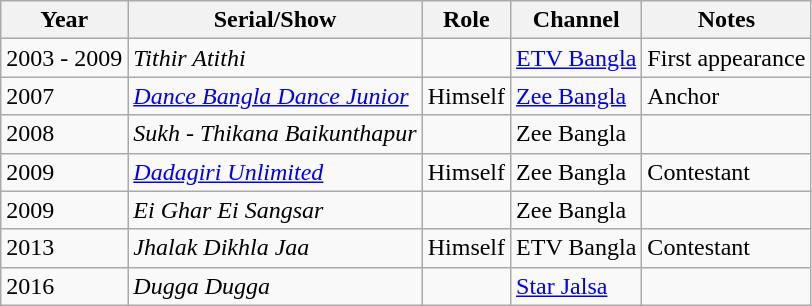<table class="wikitable sortable">
<tr>
<th>Year</th>
<th>Serial/Show</th>
<th>Role</th>
<th>Channel</th>
<th class="unsortable">Notes</th>
</tr>
<tr>
<td>2003 - 2009</td>
<td><em>Tithir Atithi</em></td>
<td></td>
<td><a href='#'>ETV Bangla</a></td>
<td>First appearance</td>
</tr>
<tr>
<td>2007</td>
<td><em><a href='#'>Dance Bangla Dance Junior</a></em></td>
<td>Himself</td>
<td><a href='#'>Zee Bangla</a></td>
<td>Anchor</td>
</tr>
<tr>
<td>2008</td>
<td><em>Sukh - Thikana Baikunthapur</em></td>
<td></td>
<td>Zee Bangla</td>
<td></td>
</tr>
<tr>
<td>2009</td>
<td><em><a href='#'>Dadagiri Unlimited</a></em></td>
<td>Himself</td>
<td>Zee Bangla</td>
<td>Contestant</td>
</tr>
<tr>
<td>2009</td>
<td><em>Ei Ghar Ei Sangsar</em></td>
<td></td>
<td>Zee Bangla</td>
<td></td>
</tr>
<tr>
<td>2013</td>
<td><em>Jhalak Dikhla Jaa</em></td>
<td>Himself</td>
<td>ETV Bangla</td>
<td>Contestant</td>
</tr>
<tr>
<td>2016</td>
<td><em>Dugga Dugga</em></td>
<td></td>
<td><a href='#'>Star Jalsa</a></td>
<td></td>
</tr>
</table>
